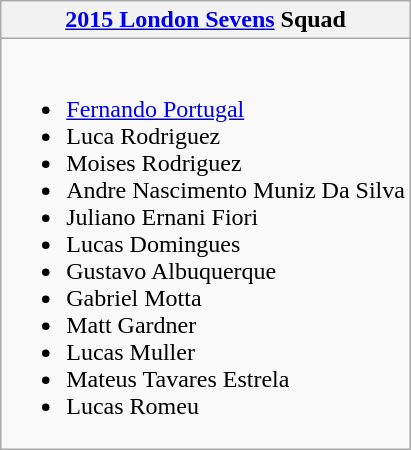<table class="wikitable collapsible collapsed">
<tr>
<th><a href='#'>2015 London Sevens</a> Squad</th>
</tr>
<tr>
<td><br><ul><li><a href='#'>Fernando Portugal</a></li><li>Luca Rodriguez</li><li>Moises Rodriguez</li><li>Andre Nascimento Muniz Da Silva</li><li>Juliano Ernani Fiori</li><li>Lucas Domingues</li><li>Gustavo Albuquerque</li><li>Gabriel Motta</li><li>Matt Gardner</li><li>Lucas Muller</li><li>Mateus Tavares Estrela</li><li>Lucas Romeu</li></ul></td>
</tr>
</table>
